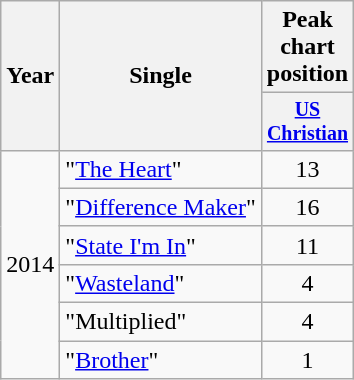<table class="wikitable" style="text-align:center;">
<tr>
<th rowspan="2">Year</th>
<th rowspan="2">Single</th>
<th colspan="1">Peak chart position</th>
</tr>
<tr style="font-size:smaller;">
<th width="45"><a href='#'>US Christian</a><br></th>
</tr>
<tr>
<td rowspan=6>2014</td>
<td align="left">"<a href='#'>The Heart</a>"</td>
<td>13</td>
</tr>
<tr>
<td align="left">"<a href='#'>Difference Maker</a>"</td>
<td>16</td>
</tr>
<tr>
<td align="left">"<a href='#'>State I'm In</a>"</td>
<td>11</td>
</tr>
<tr>
<td align="left">"<a href='#'>Wasteland</a>"</td>
<td>4</td>
</tr>
<tr>
<td align="left">"Multiplied"</td>
<td>4</td>
</tr>
<tr>
<td align="left">"<a href='#'>Brother</a>"</td>
<td>1</td>
</tr>
</table>
